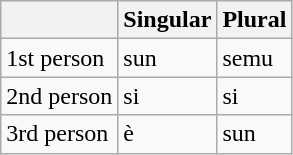<table class="wikitable">
<tr>
<th></th>
<th>Singular</th>
<th>Plural</th>
</tr>
<tr>
<td>1st person</td>
<td>sun</td>
<td>semu</td>
</tr>
<tr>
<td>2nd person</td>
<td>si</td>
<td>si</td>
</tr>
<tr>
<td>3rd person</td>
<td>è</td>
<td>sun</td>
</tr>
</table>
